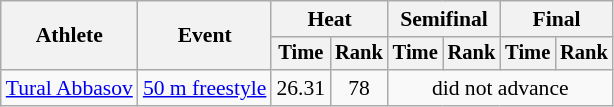<table class=wikitable style="font-size:90%">
<tr>
<th rowspan="2">Athlete</th>
<th rowspan="2">Event</th>
<th colspan="2">Heat</th>
<th colspan="2">Semifinal</th>
<th colspan="2">Final</th>
</tr>
<tr style="font-size:95%">
<th>Time</th>
<th>Rank</th>
<th>Time</th>
<th>Rank</th>
<th>Time</th>
<th>Rank</th>
</tr>
<tr align=center>
<td align=left><a href='#'>Tural Abbasov</a></td>
<td align=left><a href='#'>50 m freestyle</a></td>
<td>26.31</td>
<td>78</td>
<td colspan=4>did not advance</td>
</tr>
</table>
